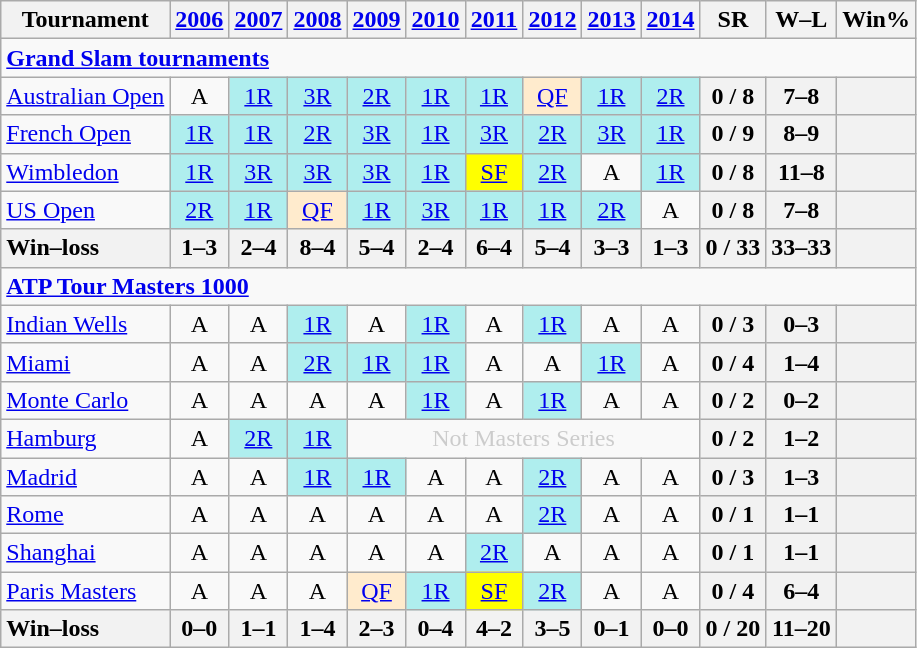<table class=wikitable style=text-align:center>
<tr>
<th>Tournament</th>
<th><a href='#'>2006</a></th>
<th><a href='#'>2007</a></th>
<th><a href='#'>2008</a></th>
<th><a href='#'>2009</a></th>
<th><a href='#'>2010</a></th>
<th><a href='#'>2011</a></th>
<th><a href='#'>2012</a></th>
<th><a href='#'>2013</a></th>
<th><a href='#'>2014</a></th>
<th>SR</th>
<th>W–L</th>
<th>Win%</th>
</tr>
<tr>
<td colspan=25 style=text-align:left><a href='#'><strong>Grand Slam tournaments</strong></a></td>
</tr>
<tr>
<td align=left><a href='#'>Australian Open</a></td>
<td>A</td>
<td bgcolor=afeeee><a href='#'>1R</a></td>
<td bgcolor=afeeee><a href='#'>3R</a></td>
<td bgcolor=afeeee><a href='#'>2R</a></td>
<td bgcolor=afeeee><a href='#'>1R</a></td>
<td bgcolor=afeeee><a href='#'>1R</a></td>
<td bgcolor=ffebcd><a href='#'>QF</a></td>
<td bgcolor=afeeee><a href='#'>1R</a></td>
<td bgcolor=afeeee><a href='#'>2R</a></td>
<th>0 / 8</th>
<th>7–8</th>
<th></th>
</tr>
<tr>
<td align=left><a href='#'>French Open</a></td>
<td bgcolor=afeeee><a href='#'>1R</a></td>
<td bgcolor=afeeee><a href='#'>1R</a></td>
<td bgcolor=afeeee><a href='#'>2R</a></td>
<td bgcolor=afeeee><a href='#'>3R</a></td>
<td bgcolor=afeeee><a href='#'>1R</a></td>
<td bgcolor=afeeee><a href='#'>3R</a></td>
<td bgcolor=afeeee><a href='#'>2R</a></td>
<td bgcolor=afeeee><a href='#'>3R</a></td>
<td bgcolor=afeeee><a href='#'>1R</a></td>
<th>0 / 9</th>
<th>8–9</th>
<th></th>
</tr>
<tr>
<td align=left><a href='#'>Wimbledon</a></td>
<td bgcolor=afeeee><a href='#'>1R</a></td>
<td bgcolor=afeeee><a href='#'>3R</a></td>
<td bgcolor=afeeee><a href='#'>3R</a></td>
<td bgcolor=afeeee><a href='#'>3R</a></td>
<td bgcolor=afeeee><a href='#'>1R</a></td>
<td bgcolor=yellow><a href='#'>SF</a></td>
<td bgcolor=afeeee><a href='#'>2R</a></td>
<td>A</td>
<td bgcolor=afeeee><a href='#'>1R</a></td>
<th>0 / 8</th>
<th>11–8</th>
<th></th>
</tr>
<tr>
<td align=left><a href='#'>US Open</a></td>
<td bgcolor=afeeee><a href='#'>2R</a></td>
<td bgcolor=afeeee><a href='#'>1R</a></td>
<td bgcolor=ffebcd><a href='#'>QF</a></td>
<td bgcolor=afeeee><a href='#'>1R</a></td>
<td bgcolor=afeeee><a href='#'>3R</a></td>
<td bgcolor=afeeee><a href='#'>1R</a></td>
<td bgcolor=afeeee><a href='#'>1R</a></td>
<td bgcolor=afeeee><a href='#'>2R</a></td>
<td>A</td>
<th>0 / 8</th>
<th>7–8</th>
<th></th>
</tr>
<tr>
<th style=text-align:left>Win–loss</th>
<th>1–3</th>
<th>2–4</th>
<th>8–4</th>
<th>5–4</th>
<th>2–4</th>
<th>6–4</th>
<th>5–4</th>
<th>3–3</th>
<th>1–3</th>
<th>0 / 33</th>
<th>33–33</th>
<th></th>
</tr>
<tr>
<td colspan=25 style=text-align:left><strong><a href='#'>ATP Tour Masters 1000</a></strong></td>
</tr>
<tr>
<td align=left><a href='#'>Indian Wells</a></td>
<td>A</td>
<td>A</td>
<td bgcolor=afeeee><a href='#'>1R</a></td>
<td>A</td>
<td bgcolor=afeeee><a href='#'>1R</a></td>
<td>A</td>
<td bgcolor=afeeee><a href='#'>1R</a></td>
<td>A</td>
<td>A</td>
<th>0 / 3</th>
<th>0–3</th>
<th></th>
</tr>
<tr>
<td align=left><a href='#'>Miami</a></td>
<td>A</td>
<td>A</td>
<td bgcolor=afeeee><a href='#'>2R</a></td>
<td bgcolor=afeeee><a href='#'>1R</a></td>
<td bgcolor=afeeee><a href='#'>1R</a></td>
<td>A</td>
<td>A</td>
<td bgcolor=afeeee><a href='#'>1R</a></td>
<td>A</td>
<th>0 / 4</th>
<th>1–4</th>
<th></th>
</tr>
<tr>
<td align=left><a href='#'>Monte Carlo</a></td>
<td>A</td>
<td>A</td>
<td>A</td>
<td>A</td>
<td bgcolor=afeeee><a href='#'>1R</a></td>
<td>A</td>
<td bgcolor=afeeee><a href='#'>1R</a></td>
<td>A</td>
<td>A</td>
<th>0 / 2</th>
<th>0–2</th>
<th></th>
</tr>
<tr>
<td align=left><a href='#'>Hamburg</a></td>
<td>A</td>
<td bgcolor=afeeee><a href='#'>2R</a></td>
<td bgcolor=afeeee><a href='#'>1R</a></td>
<td align="center" colspan="6" style="color:#cccccc;">Not Masters Series</td>
<th>0 / 2</th>
<th>1–2</th>
<th></th>
</tr>
<tr>
<td align=left><a href='#'>Madrid</a></td>
<td>A</td>
<td>A</td>
<td bgcolor=afeeee><a href='#'>1R</a></td>
<td bgcolor=afeeee><a href='#'>1R</a></td>
<td>A</td>
<td>A</td>
<td bgcolor=afeeee><a href='#'>2R</a></td>
<td>A</td>
<td>A</td>
<th>0 / 3</th>
<th>1–3</th>
<th></th>
</tr>
<tr>
<td align=left><a href='#'>Rome</a></td>
<td>A</td>
<td>A</td>
<td>A</td>
<td>A</td>
<td>A</td>
<td>A</td>
<td bgcolor=afeeee><a href='#'>2R</a></td>
<td>A</td>
<td>A</td>
<th>0 / 1</th>
<th>1–1</th>
<th></th>
</tr>
<tr>
<td align=left><a href='#'>Shanghai</a></td>
<td>A</td>
<td>A</td>
<td>A</td>
<td>A</td>
<td>A</td>
<td bgcolor=afeeee><a href='#'>2R</a></td>
<td>A</td>
<td>A</td>
<td>A</td>
<th>0 / 1</th>
<th>1–1</th>
<th></th>
</tr>
<tr>
<td align=left><a href='#'>Paris Masters</a></td>
<td>A</td>
<td>A</td>
<td>A</td>
<td bgcolor=ffebcd><a href='#'>QF</a></td>
<td bgcolor=afeeee><a href='#'>1R</a></td>
<td bgcolor=yellow><a href='#'>SF</a></td>
<td bgcolor=afeeee><a href='#'>2R</a></td>
<td>A</td>
<td>A</td>
<th>0 / 4</th>
<th>6–4</th>
<th></th>
</tr>
<tr>
<th style=text-align:left>Win–loss</th>
<th>0–0</th>
<th>1–1</th>
<th>1–4</th>
<th>2–3</th>
<th>0–4</th>
<th>4–2</th>
<th>3–5</th>
<th>0–1</th>
<th>0–0</th>
<th>0 / 20</th>
<th>11–20</th>
<th></th>
</tr>
</table>
